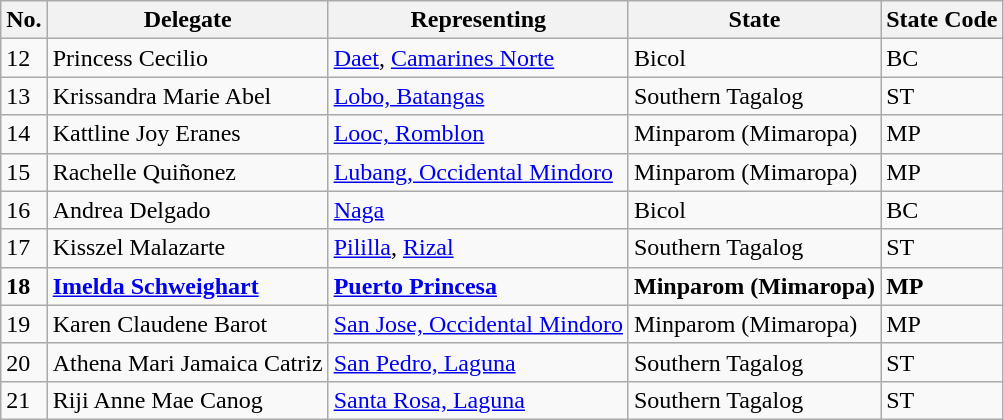<table class="sortable wikitable">
<tr>
<th>No.</th>
<th>Delegate</th>
<th>Representing</th>
<th>State</th>
<th>State Code</th>
</tr>
<tr>
<td>12</td>
<td>Princess Cecilio</td>
<td><a href='#'>Daet</a>, <a href='#'>Camarines Norte</a></td>
<td>Bicol</td>
<td>BC</td>
</tr>
<tr>
<td>13</td>
<td>Krissandra Marie Abel</td>
<td><a href='#'>Lobo, Batangas</a></td>
<td>Southern Tagalog</td>
<td>ST</td>
</tr>
<tr>
<td>14</td>
<td>Kattline Joy Eranes</td>
<td><a href='#'>Looc, Romblon</a></td>
<td>Minparom (Mimaropa)</td>
<td>MP</td>
</tr>
<tr>
<td>15</td>
<td>Rachelle Quiñonez</td>
<td><a href='#'>Lubang, Occidental Mindoro</a></td>
<td>Minparom (Mimaropa)</td>
<td>MP</td>
</tr>
<tr>
<td>16</td>
<td>Andrea Delgado</td>
<td><a href='#'>Naga</a></td>
<td>Bicol</td>
<td>BC</td>
</tr>
<tr>
<td>17</td>
<td>Kisszel Malazarte</td>
<td><a href='#'>Pililla</a>, <a href='#'>Rizal</a></td>
<td>Southern Tagalog</td>
<td>ST</td>
</tr>
<tr>
<td><strong>18</strong></td>
<td><strong><a href='#'>Imelda Schweighart</a></strong></td>
<td><strong><a href='#'>Puerto Princesa</a></strong></td>
<td><strong>Minparom (Mimaropa)</strong></td>
<td><strong>MP</strong></td>
</tr>
<tr>
<td>19</td>
<td>Karen Claudene Barot</td>
<td><a href='#'>San Jose, Occidental Mindoro</a></td>
<td>Minparom (Mimaropa)</td>
<td>MP</td>
</tr>
<tr>
<td>20</td>
<td>Athena Mari Jamaica Catriz</td>
<td><a href='#'>San Pedro, Laguna</a></td>
<td>Southern Tagalog</td>
<td>ST</td>
</tr>
<tr>
<td>21</td>
<td>Riji Anne Mae Canog</td>
<td><a href='#'>Santa Rosa, Laguna</a></td>
<td>Southern Tagalog</td>
<td>ST</td>
</tr>
</table>
